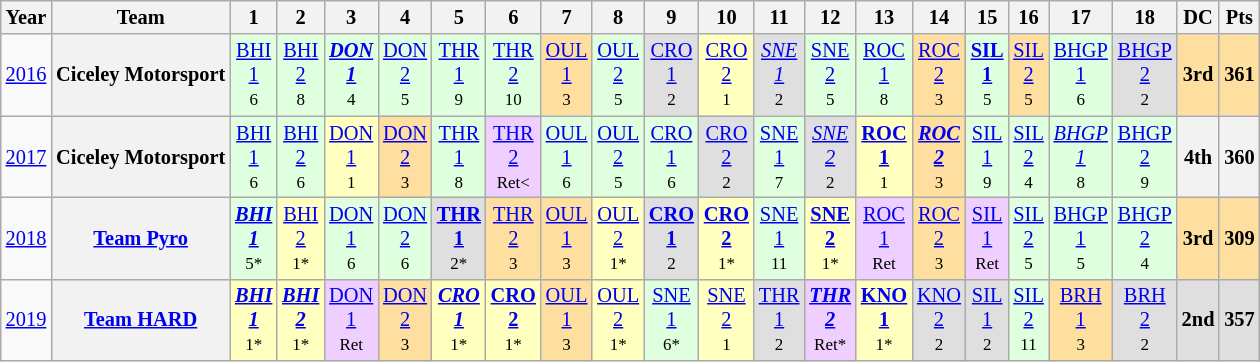<table class="wikitable" style="text-align:center; font-size:85%">
<tr>
<th>Year</th>
<th>Team</th>
<th>1</th>
<th>2</th>
<th>3</th>
<th>4</th>
<th>5</th>
<th>6</th>
<th>7</th>
<th>8</th>
<th>9</th>
<th>10</th>
<th>11</th>
<th>12</th>
<th>13</th>
<th>14</th>
<th>15</th>
<th>16</th>
<th>17</th>
<th>18</th>
<th>DC</th>
<th>Pts</th>
</tr>
<tr>
<td><a href='#'>2016</a></td>
<th nowrap>Ciceley Motorsport</th>
<td style="background:#DFFFDF;"><a href='#'>BHI<br>1</a><br><small>6</small></td>
<td style="background:#DFFFDF;"><a href='#'>BHI<br>2</a><br><small>8</small></td>
<td style="background:#DFFFDF;"><strong><em><a href='#'>DON<br>1</a></em></strong><br><small>4</small></td>
<td style="background:#DFFFDF;"><a href='#'>DON<br>2</a><br><small>5</small></td>
<td style="background:#DFFFDF;"><a href='#'>THR<br>1</a><br><small>9</small></td>
<td style="background:#DFFFDF;"><a href='#'>THR<br>2</a><br><small>10</small></td>
<td style="background:#FFDF9F;"><a href='#'>OUL<br>1</a><br><small>3</small></td>
<td style="background:#DFFFDF;"><a href='#'>OUL<br>2</a><br><small>5</small></td>
<td style="background:#DFDFDF;"><a href='#'>CRO<br>1</a><br><small>2</small></td>
<td style="background:#FFFFBF;"><a href='#'>CRO<br>2</a><br><small>1</small></td>
<td style="background:#DFDFDF;"><em><a href='#'>SNE<br>1</a></em><br><small>2</small></td>
<td style="background:#DFFFDF;"><a href='#'>SNE<br>2</a><br><small>5</small></td>
<td style="background:#DFFFDF;"><a href='#'>ROC<br>1</a><br><small>8</small></td>
<td style="background:#FFDF9F;"><a href='#'>ROC<br>2</a><br><small>3</small></td>
<td style="background:#DFFFDF;"><strong><a href='#'>SIL<br>1</a></strong><br><small>5</small></td>
<td style="background:#FFDF9F;"><a href='#'>SIL<br>2</a><br><small>5</small></td>
<td style="background:#DFFFDF;"><a href='#'>BHGP<br>1</a><br><small>6</small></td>
<td style="background:#DFDFDF;"><a href='#'>BHGP<br>2</a><br><small>2</small></td>
<th style="background:#FFDF9F;">3rd</th>
<th style="background:#FFDF9F;">361</th>
</tr>
<tr>
<td><a href='#'>2017</a></td>
<th nowrap>Ciceley Motorsport</th>
<td style="background:#DFFFDF;"><a href='#'>BHI<br>1</a><br><small>6</small></td>
<td style="background:#DFFFDF;"><a href='#'>BHI<br>2</a><br><small>6</small></td>
<td style="background:#FFFFBF;"><a href='#'>DON<br>1</a><br><small>1</small></td>
<td style="background:#FFDF9F;"><a href='#'>DON<br>2</a><br><small>3</small></td>
<td style="background:#DFFFDF;"><a href='#'>THR<br>1</a><br><small>8</small></td>
<td style="background:#EFCFFF;"><a href='#'>THR<br>2</a><br><small>Ret<</small></td>
<td style="background:#DFFFDF;"><a href='#'>OUL<br>1</a><br><small>6</small></td>
<td style="background:#DFFFDF;"><a href='#'>OUL<br>2</a><br><small>5</small></td>
<td style="background:#DFFFDF;"><a href='#'>CRO<br>1</a><br><small>6</small></td>
<td style="background:#DFDFDF;"><a href='#'>CRO<br>2</a><br><small>2</small></td>
<td style="background:#DFFFDF;"><a href='#'>SNE<br>1</a><br><small>7</small></td>
<td style="background:#DFDFDF;"><em><a href='#'>SNE<br>2</a></em><br><small>2</small></td>
<td style="background:#FFFFBF;"><strong><a href='#'>ROC<br>1</a></strong><br><small>1</small></td>
<td style="background:#FFDF9F;"><strong><em><a href='#'>ROC<br>2</a></em></strong><br><small>3</small></td>
<td style="background:#DFFFDF;"><a href='#'>SIL<br>1</a><br><small>9</small></td>
<td style="background:#DFFFDF;"><a href='#'>SIL<br>2</a><br><small>4</small></td>
<td style="background:#DFFFDF;"><em><a href='#'>BHGP<br>1</a></em><br><small>8</small></td>
<td style="background:#DFFFDF;"><a href='#'>BHGP<br>2</a><br><small>9</small></td>
<th>4th</th>
<th>360</th>
</tr>
<tr>
<td><a href='#'>2018</a></td>
<th nowrap><a href='#'>Team Pyro</a></th>
<td style="background:#DFFFDF;"><strong><em><a href='#'>BHI<br>1</a></em></strong><br><small>5*</small></td>
<td style="background:#FFFFBF;"><a href='#'>BHI<br>2</a><br><small>1*</small></td>
<td style="background:#DFFFDF;"><a href='#'>DON<br>1</a><br><small>6</small></td>
<td style="background:#DFFFDF;"><a href='#'>DON<br>2</a><br><small>6</small></td>
<td style="background:#DFDFDF;"><strong><a href='#'>THR<br>1</a></strong><br><small>2*</small></td>
<td style="background:#FFDF9F;"><a href='#'>THR<br>2</a><br><small>3</small></td>
<td style="background:#FFDF9F;"><a href='#'>OUL<br>1</a><br><small>3</small></td>
<td style="background:#FFFFBF;"><a href='#'>OUL<br>2</a><br><small>1*</small></td>
<td style="background:#DFDFDF;"><strong><a href='#'>CRO<br>1</a></strong><br><small>2</small></td>
<td style="background:#FFFFBF;"><strong><a href='#'>CRO<br>2</a></strong><br><small>1*</small></td>
<td style="background:#DFFFDF;"><a href='#'>SNE<br>1</a><br><small>11</small></td>
<td style="background:#FFFFBF;"><strong><a href='#'>SNE<br>2</a></strong><br><small>1*</small></td>
<td style="background:#EFCFFF;"><a href='#'>ROC<br>1</a><br><small>Ret</small></td>
<td style="background:#FFDF9F;"><a href='#'>ROC<br>2</a><br><small>3</small></td>
<td style="background:#EFCFFF;"><a href='#'>SIL<br>1</a><br><small>Ret</small></td>
<td style="background:#DFFFDF;"><a href='#'>SIL<br>2</a><br><small>5</small></td>
<td style="background:#DFFFDF;"><a href='#'>BHGP<br>1</a><br><small>5</small></td>
<td style="background:#DFFFDF;"><a href='#'>BHGP<br>2</a><br><small>4</small></td>
<th style="background:#FFDF9F;">3rd</th>
<th style="background:#FFDF9F;">309</th>
</tr>
<tr>
<td><a href='#'>2019</a></td>
<th nowrap><a href='#'>Team HARD</a></th>
<td style="background:#FFFFBF;"><strong><em><a href='#'>BHI<br>1</a></em></strong><br><small>1*</small></td>
<td style="background:#FFFFBF;"><strong><em><a href='#'>BHI<br>2</a></em></strong><br><small>1*</small></td>
<td style="background:#EFCFFF;"><a href='#'>DON<br>1</a><br><small>Ret</small></td>
<td style="background:#FFDF9F;"><a href='#'>DON<br>2</a><br><small>3</small></td>
<td style="background:#FFFFBF;"><strong><em><a href='#'>CRO<br>1</a></em></strong><br><small>1*</small></td>
<td style="background:#FFFFBF;"><strong><a href='#'>CRO<br>2</a></strong><br><small>1*</small></td>
<td style="background:#FFDF9F;"><a href='#'>OUL<br>1</a><br><small>3</small></td>
<td style="background:#FFFFBF;"><a href='#'>OUL<br>2</a><br><small>1*</small></td>
<td style="background:#DFFFDF;"><a href='#'>SNE<br>1</a><br><small>6*</small></td>
<td style="background:#FFFFBF;"><a href='#'>SNE<br>2</a><br><small>1</small></td>
<td style="background:#DFDFDF;"><a href='#'>THR<br>1</a><br><small>2</small></td>
<td style="background:#EFCFFF;"><strong><em><a href='#'>THR<br>2</a></em></strong><br><small>Ret*</small></td>
<td style="background:#FFFFBF;"><strong><a href='#'>KNO<br>1</a></strong><br><small>1*</small></td>
<td style="background:#DFDFDF;"><a href='#'>KNO<br>2</a><br><small>2</small></td>
<td style="background:#DFDFDF;"><a href='#'>SIL<br>1</a><br><small>2</small></td>
<td style="background:#DFFFDF;"><a href='#'>SIL<br>2</a><br><small>11</small></td>
<td style="background:#FFDF9F;"><a href='#'>BRH<br>1</a><br><small>3</small></td>
<td style="background:#DFDFDF;"><a href='#'>BRH<br>2</a><br><small>2</small></td>
<th style="background:#DFDFDF;">2nd</th>
<th style="background:#DFDFDF;">357</th>
</tr>
</table>
